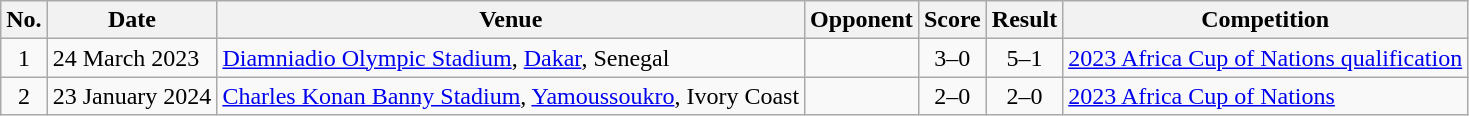<table class="wikitable">
<tr>
<th scope="col">No.</th>
<th scope="col">Date</th>
<th scope="col">Venue</th>
<th scope="col">Opponent</th>
<th scope="col">Score</th>
<th scope="col">Result</th>
<th scope="col">Competition</th>
</tr>
<tr>
<td align=center>1</td>
<td>24 March 2023</td>
<td><a href='#'>Diamniadio Olympic Stadium</a>, <a href='#'>Dakar</a>, Senegal</td>
<td></td>
<td align=center>3–0</td>
<td align=center>5–1</td>
<td><a href='#'>2023 Africa Cup of Nations qualification</a></td>
</tr>
<tr>
<td align=center>2</td>
<td>23 January 2024</td>
<td><a href='#'>Charles Konan Banny Stadium</a>, <a href='#'>Yamoussoukro</a>, Ivory Coast</td>
<td></td>
<td align=center>2–0</td>
<td align=center>2–0</td>
<td><a href='#'>2023 Africa Cup of Nations</a></td>
</tr>
</table>
